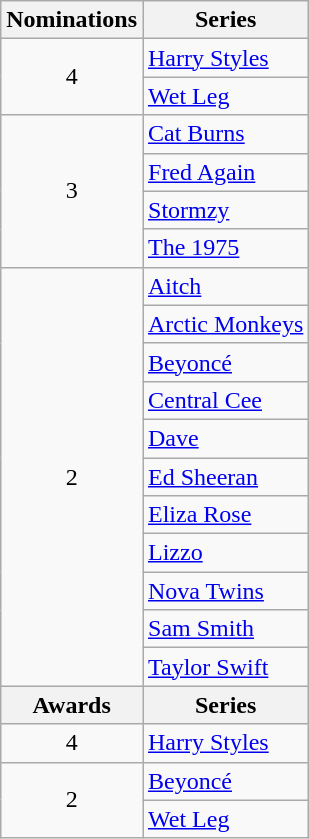<table class="wikitable">
<tr>
<th scope="col" style="width:55px;">Nominations</th>
<th scope="col" style="text-align:center;">Series</th>
</tr>
<tr>
<td rowspan="2" style="text-align:center">4</td>
<td><a href='#'>Harry Styles</a></td>
</tr>
<tr>
<td><a href='#'>Wet Leg</a></td>
</tr>
<tr>
<td rowspan="4" style="text-align:center">3</td>
<td><a href='#'>Cat Burns</a></td>
</tr>
<tr>
<td><a href='#'>Fred Again</a></td>
</tr>
<tr>
<td><a href='#'>Stormzy</a></td>
</tr>
<tr>
<td><a href='#'>The 1975</a></td>
</tr>
<tr>
<td rowspan="11" style="text-align:center">2</td>
<td><a href='#'>Aitch</a></td>
</tr>
<tr>
<td><a href='#'>Arctic Monkeys</a></td>
</tr>
<tr>
<td><a href='#'>Beyoncé</a></td>
</tr>
<tr>
<td><a href='#'>Central Cee</a></td>
</tr>
<tr>
<td><a href='#'>Dave</a></td>
</tr>
<tr>
<td><a href='#'>Ed Sheeran</a></td>
</tr>
<tr>
<td><a href='#'>Eliza Rose</a></td>
</tr>
<tr>
<td><a href='#'>Lizzo</a></td>
</tr>
<tr>
<td><a href='#'>Nova Twins</a></td>
</tr>
<tr>
<td><a href='#'>Sam Smith</a></td>
</tr>
<tr>
<td><a href='#'>Taylor Swift</a></td>
</tr>
<tr>
<th scope="col" style="width:55px;">Awards</th>
<th scope="col" style="text-align:center;">Series</th>
</tr>
<tr>
<td style="text-align:center">4</td>
<td><a href='#'>Harry Styles</a></td>
</tr>
<tr>
<td rowspan="2" style="text-align:center">2</td>
<td><a href='#'>Beyoncé</a></td>
</tr>
<tr>
<td><a href='#'>Wet Leg</a></td>
</tr>
</table>
